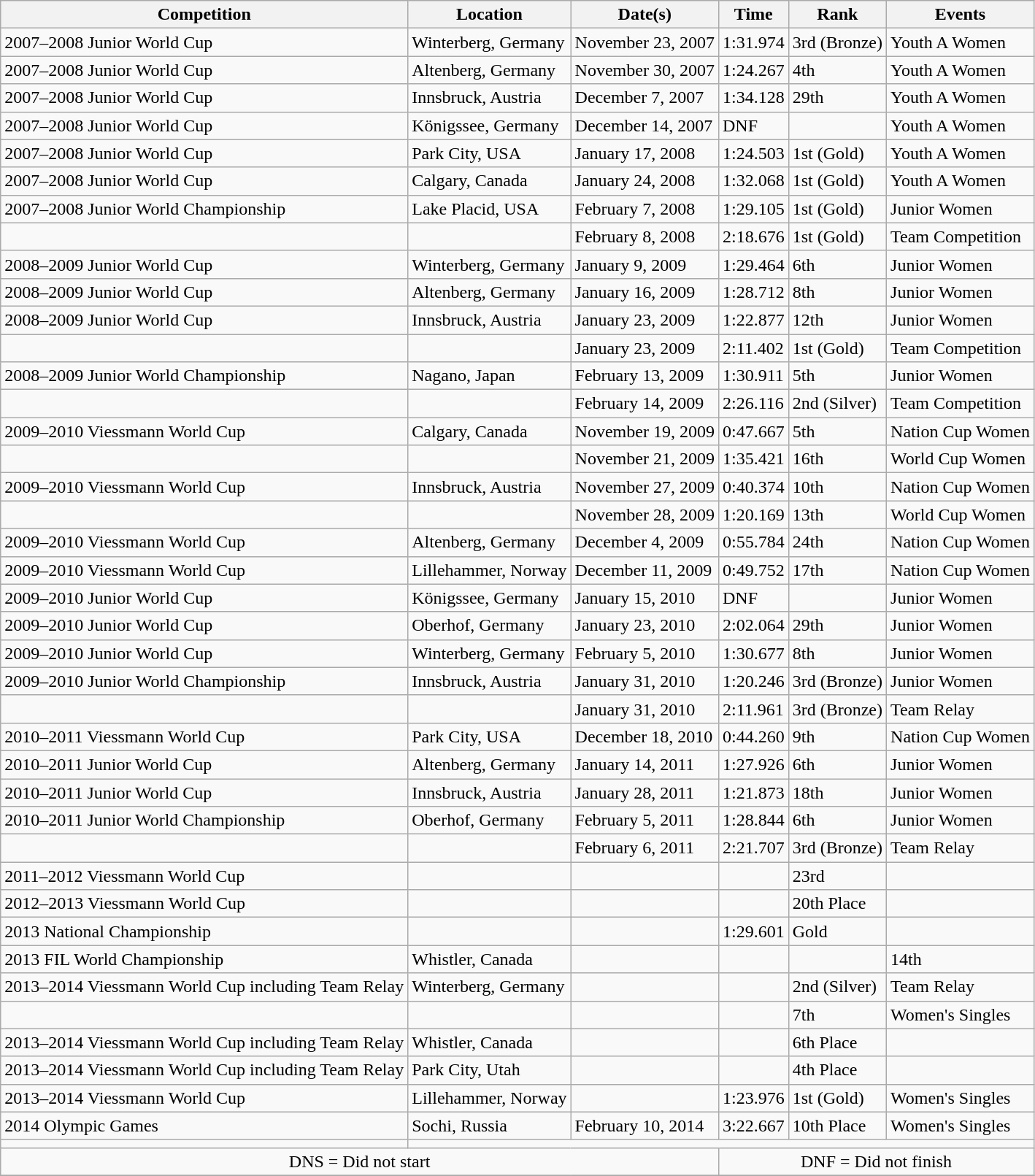<table class="wikitable">
<tr>
<th>Competition</th>
<th>Location</th>
<th>Date(s)</th>
<th>Time</th>
<th>Rank</th>
<th>Events</th>
</tr>
<tr>
<td>2007–2008 Junior World Cup</td>
<td>Winterberg, Germany</td>
<td>November 23, 2007</td>
<td>1:31.974</td>
<td>3rd (Bronze)</td>
<td>Youth A Women</td>
</tr>
<tr>
<td>2007–2008 Junior World Cup</td>
<td>Altenberg, Germany</td>
<td>November 30, 2007</td>
<td>1:24.267</td>
<td>4th</td>
<td>Youth A Women</td>
</tr>
<tr>
<td>2007–2008 Junior World Cup</td>
<td>Innsbruck, Austria</td>
<td>December 7, 2007</td>
<td>1:34.128</td>
<td>29th</td>
<td>Youth A Women</td>
</tr>
<tr>
<td>2007–2008 Junior World Cup</td>
<td>Königssee, Germany</td>
<td>December 14, 2007</td>
<td>DNF</td>
<td></td>
<td>Youth A Women</td>
</tr>
<tr>
<td>2007–2008 Junior World Cup</td>
<td>Park City, USA</td>
<td>January 17, 2008</td>
<td>1:24.503</td>
<td>1st (Gold)</td>
<td>Youth A Women</td>
</tr>
<tr>
<td>2007–2008 Junior World Cup</td>
<td>Calgary, Canada</td>
<td>January 24, 2008</td>
<td>1:32.068</td>
<td>1st (Gold)</td>
<td>Youth A Women</td>
</tr>
<tr>
<td>2007–2008 Junior World Championship</td>
<td>Lake Placid, USA</td>
<td>February 7, 2008</td>
<td>1:29.105</td>
<td>1st (Gold)</td>
<td>Junior Women</td>
</tr>
<tr>
<td></td>
<td></td>
<td>February 8, 2008</td>
<td>2:18.676</td>
<td>1st (Gold)</td>
<td>Team Competition</td>
</tr>
<tr>
<td>2008–2009 Junior World Cup</td>
<td>Winterberg, Germany</td>
<td>January 9, 2009</td>
<td>1:29.464</td>
<td>6th</td>
<td>Junior Women</td>
</tr>
<tr>
<td>2008–2009 Junior World Cup</td>
<td>Altenberg, Germany</td>
<td>January 16, 2009</td>
<td>1:28.712</td>
<td>8th</td>
<td>Junior Women</td>
</tr>
<tr>
<td>2008–2009 Junior World Cup</td>
<td>Innsbruck, Austria</td>
<td>January 23, 2009</td>
<td>1:22.877</td>
<td>12th</td>
<td>Junior Women</td>
</tr>
<tr>
<td></td>
<td></td>
<td>January 23, 2009</td>
<td>2:11.402</td>
<td>1st (Gold)</td>
<td>Team Competition</td>
</tr>
<tr>
<td>2008–2009 Junior World Championship</td>
<td>Nagano, Japan</td>
<td>February 13, 2009</td>
<td>1:30.911</td>
<td>5th</td>
<td>Junior Women</td>
</tr>
<tr>
<td></td>
<td></td>
<td>February 14, 2009</td>
<td>2:26.116</td>
<td>2nd (Silver)</td>
<td>Team Competition</td>
</tr>
<tr>
<td>2009–2010 Viessmann World Cup</td>
<td>Calgary, Canada</td>
<td>November 19, 2009</td>
<td>0:47.667</td>
<td>5th</td>
<td>Nation Cup Women</td>
</tr>
<tr>
<td></td>
<td></td>
<td>November 21, 2009</td>
<td>1:35.421</td>
<td>16th</td>
<td>World Cup Women</td>
</tr>
<tr>
<td>2009–2010 Viessmann World Cup</td>
<td>Innsbruck, Austria</td>
<td>November 27, 2009</td>
<td>0:40.374</td>
<td>10th</td>
<td>Nation Cup Women</td>
</tr>
<tr>
<td></td>
<td></td>
<td>November 28, 2009</td>
<td>1:20.169</td>
<td>13th</td>
<td>World Cup Women</td>
</tr>
<tr>
<td>2009–2010 Viessmann World Cup</td>
<td>Altenberg, Germany</td>
<td>December 4, 2009</td>
<td>0:55.784</td>
<td>24th</td>
<td>Nation Cup Women</td>
</tr>
<tr>
<td>2009–2010 Viessmann World Cup</td>
<td>Lillehammer, Norway</td>
<td>December 11, 2009</td>
<td>0:49.752</td>
<td>17th</td>
<td>Nation Cup Women</td>
</tr>
<tr>
<td>2009–2010 Junior World Cup</td>
<td>Königssee, Germany</td>
<td>January 15, 2010</td>
<td>DNF</td>
<td></td>
<td>Junior Women</td>
</tr>
<tr>
<td>2009–2010 Junior World Cup</td>
<td>Oberhof, Germany</td>
<td>January 23, 2010</td>
<td>2:02.064</td>
<td>29th</td>
<td>Junior Women</td>
</tr>
<tr>
<td>2009–2010 Junior World Cup</td>
<td>Winterberg, Germany</td>
<td>February 5, 2010</td>
<td>1:30.677</td>
<td>8th</td>
<td>Junior Women</td>
</tr>
<tr>
<td>2009–2010 Junior World Championship</td>
<td>Innsbruck, Austria</td>
<td>January 31, 2010</td>
<td>1:20.246</td>
<td>3rd (Bronze)</td>
<td>Junior Women</td>
</tr>
<tr>
<td></td>
<td></td>
<td>January 31, 2010</td>
<td>2:11.961</td>
<td>3rd (Bronze)</td>
<td>Team Relay</td>
</tr>
<tr>
<td>2010–2011 Viessmann World Cup</td>
<td>Park City, USA</td>
<td>December 18, 2010</td>
<td>0:44.260</td>
<td>9th</td>
<td>Nation Cup Women</td>
</tr>
<tr>
<td>2010–2011 Junior World Cup</td>
<td>Altenberg, Germany</td>
<td>January 14, 2011</td>
<td>1:27.926</td>
<td>6th</td>
<td>Junior Women</td>
</tr>
<tr>
<td>2010–2011 Junior World Cup</td>
<td>Innsbruck, Austria</td>
<td>January 28, 2011</td>
<td>1:21.873</td>
<td>18th</td>
<td>Junior Women</td>
</tr>
<tr>
<td>2010–2011 Junior World Championship</td>
<td>Oberhof, Germany</td>
<td>February 5, 2011</td>
<td>1:28.844</td>
<td>6th</td>
<td>Junior Women</td>
</tr>
<tr>
<td></td>
<td></td>
<td>February 6, 2011</td>
<td>2:21.707</td>
<td>3rd (Bronze)</td>
<td>Team Relay</td>
</tr>
<tr>
<td>2011–2012 Viessmann World Cup</td>
<td></td>
<td></td>
<td></td>
<td>23rd</td>
<td></td>
</tr>
<tr>
<td>2012–2013 Viessmann World Cup</td>
<td></td>
<td></td>
<td></td>
<td>20th Place</td>
<td></td>
</tr>
<tr>
<td>2013 National Championship</td>
<td></td>
<td></td>
<td>1:29.601</td>
<td>Gold</td>
<td></td>
</tr>
<tr>
<td>2013 FIL World Championship</td>
<td>Whistler, Canada</td>
<td></td>
<td></td>
<td></td>
<td>14th</td>
</tr>
<tr>
<td>2013–2014 Viessmann World Cup including Team Relay</td>
<td>Winterberg, Germany</td>
<td></td>
<td></td>
<td>2nd (Silver)</td>
<td>Team Relay</td>
</tr>
<tr>
<td></td>
<td></td>
<td></td>
<td></td>
<td>7th</td>
<td>Women's Singles</td>
</tr>
<tr>
<td>2013–2014 Viessmann World Cup including Team Relay</td>
<td>Whistler, Canada</td>
<td></td>
<td></td>
<td>6th Place</td>
<td></td>
</tr>
<tr>
<td>2013–2014 Viessmann World Cup including Team Relay</td>
<td>Park City, Utah</td>
<td></td>
<td></td>
<td>4th Place</td>
<td></td>
</tr>
<tr>
<td>2013–2014 Viessmann World Cup</td>
<td>Lillehammer, Norway</td>
<td></td>
<td>1:23.976</td>
<td>1st (Gold)</td>
<td>Women's Singles</td>
</tr>
<tr>
<td>2014 Olympic Games</td>
<td>Sochi, Russia</td>
<td>February 10, 2014</td>
<td>3:22.667</td>
<td>10th Place</td>
<td>Women's Singles</td>
</tr>
<tr>
<td></td>
</tr>
<tr>
<td colspan="3" style="text-align: center;">DNS = Did not start</td>
<td colspan="3" style="text-align: center;">DNF = Did not finish</td>
</tr>
<tr>
</tr>
</table>
